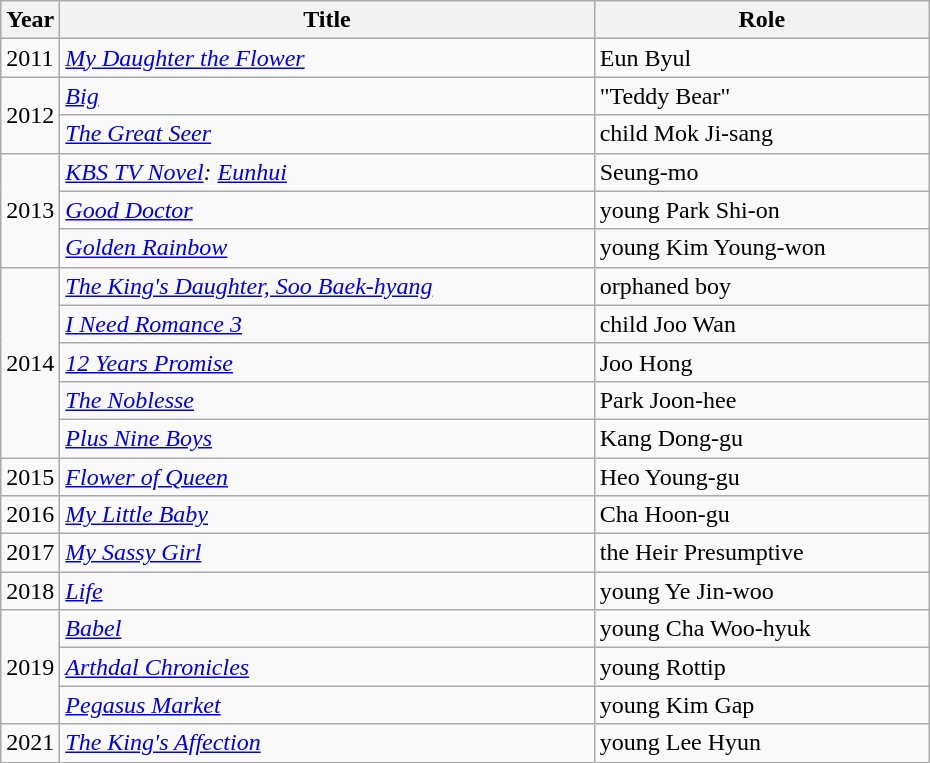<table class="wikitable" style="width:620px">
<tr>
<th width=10>Year</th>
<th>Title</th>
<th>Role</th>
</tr>
<tr>
<td>2011</td>
<td><em><a href='#'>My Daughter the Flower</a></em></td>
<td>Eun Byul</td>
</tr>
<tr>
<td rowspan=2>2012</td>
<td><em><a href='#'>Big</a></em></td>
<td>"Teddy Bear"</td>
</tr>
<tr>
<td><em><a href='#'>The Great Seer</a></em></td>
<td>child Mok Ji-sang</td>
</tr>
<tr>
<td rowspan=3>2013</td>
<td><em><a href='#'>KBS TV Novel</a>: <a href='#'>Eunhui</a></em></td>
<td>Seung-mo</td>
</tr>
<tr>
<td><em><a href='#'>Good Doctor</a></em></td>
<td>young Park Shi-on</td>
</tr>
<tr>
<td><em><a href='#'>Golden Rainbow</a></em></td>
<td>young Kim Young-won</td>
</tr>
<tr>
<td rowspan=5>2014</td>
<td><em><a href='#'>The King's Daughter, Soo Baek-hyang</a></em></td>
<td>orphaned boy</td>
</tr>
<tr>
<td><em><a href='#'>I Need Romance 3</a></em></td>
<td>child Joo Wan</td>
</tr>
<tr>
<td><em><a href='#'>12 Years Promise</a></em></td>
<td>Joo Hong</td>
</tr>
<tr>
<td><em><a href='#'>The Noblesse</a></em></td>
<td>Park Joon-hee</td>
</tr>
<tr>
<td><em><a href='#'>Plus Nine Boys</a></em></td>
<td>Kang Dong-gu</td>
</tr>
<tr>
<td>2015</td>
<td><em><a href='#'>Flower of Queen</a></em></td>
<td>Heo Young-gu</td>
</tr>
<tr>
<td>2016</td>
<td><em><a href='#'>My Little Baby</a></em></td>
<td>Cha Hoon-gu</td>
</tr>
<tr>
<td>2017</td>
<td><em><a href='#'>My Sassy Girl</a></em></td>
<td>the Heir Presumptive </td>
</tr>
<tr>
<td>2018</td>
<td><em><a href='#'>Life</a></em></td>
<td>young Ye Jin-woo</td>
</tr>
<tr>
<td rowspan=3>2019</td>
<td><em><a href='#'>Babel</a></em></td>
<td>young Cha Woo-hyuk</td>
</tr>
<tr>
<td><em><a href='#'>Arthdal Chronicles</a></em></td>
<td>young Rottip</td>
</tr>
<tr>
<td><em><a href='#'>Pegasus Market</a></em></td>
<td>young Kim Gap</td>
</tr>
<tr>
<td>2021</td>
<td><em><a href='#'>The King's Affection</a></td>
<td>young Lee Hyun</td>
</tr>
</table>
